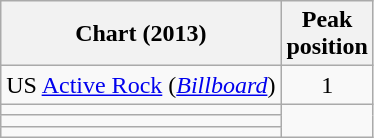<table class="wikitable sortable">
<tr>
<th>Chart (2013)</th>
<th>Peak<br>position</th>
</tr>
<tr>
<td>US <a href='#'>Active Rock</a> (<em><a href='#'>Billboard</a></em>)</td>
<td style="text-align:center;">1</td>
</tr>
<tr>
<td></td>
</tr>
<tr>
<td></td>
</tr>
<tr>
<td></td>
</tr>
</table>
